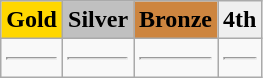<table class="wikitable">
<tr>
<th style="background:gold">Gold</th>
<th style="background:silver">Silver</th>
<th style="background:peru">Bronze</th>
<th style="background:#efefef">4th</th>
</tr>
<tr valign=top>
<td> <hr> </td>
<td> <hr> </td>
<td> <hr> </td>
<td> <hr> </td>
</tr>
</table>
